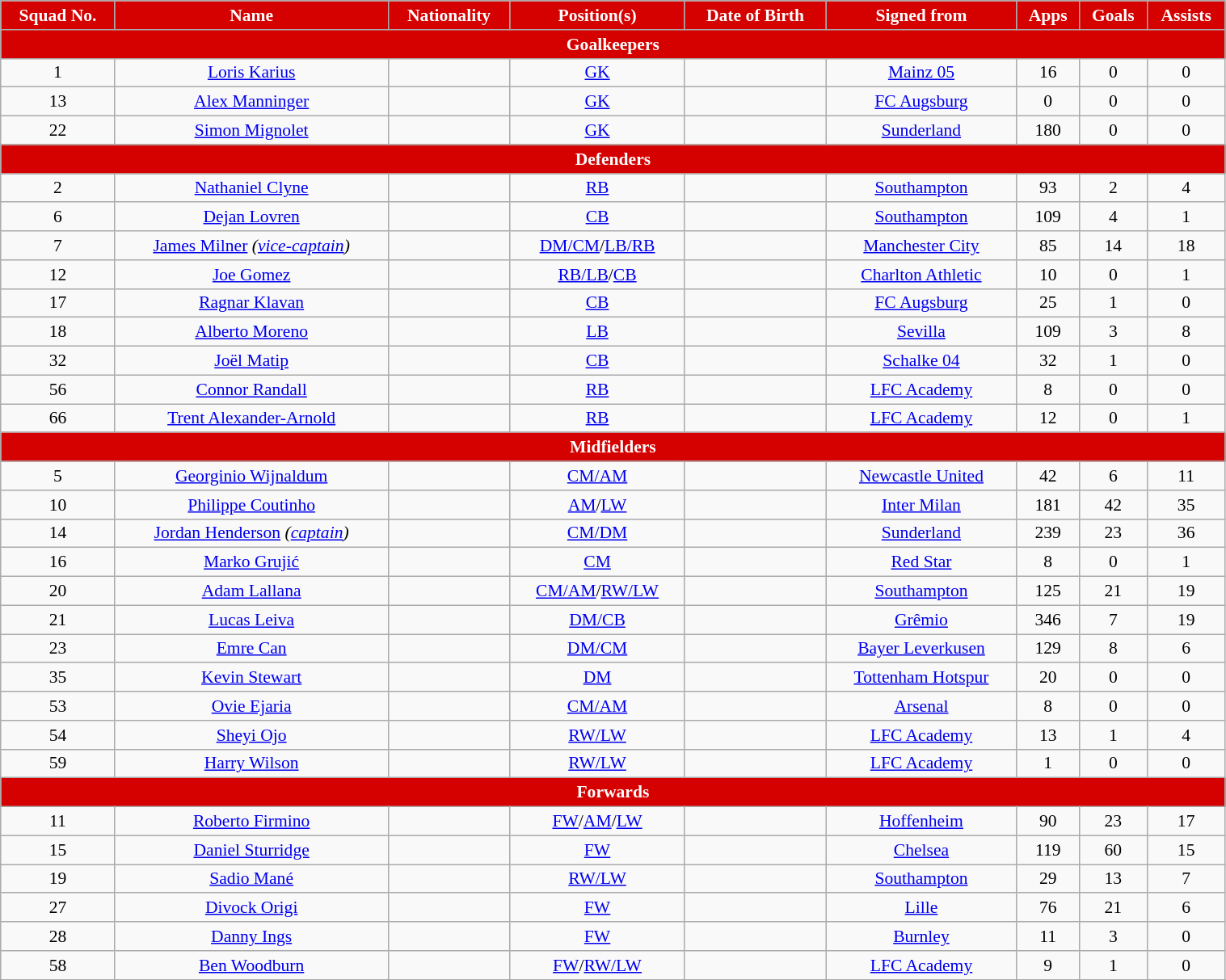<table class="wikitable" style="text-align:center; font-size:90%; width:80%; white-space:nowrap;">
<tr>
<th style="background:#d50000; color:white; text-align:center;">Squad No.</th>
<th style="background:#d50000; color:white; text-align:center;">Name</th>
<th style="background:#d50000; color:white; text-align:center;">Nationality</th>
<th style="background:#d50000; color:white; text-align:center;">Position(s)</th>
<th style="background:#d50000; color:white; text-align:center;">Date of Birth</th>
<th style="background:#d50000; color:white; text-align:center;">Signed from</th>
<th style="background:#d50000; color:white; text-align:center;">Apps</th>
<th style="background:#d50000; color:white; text-align:center;">Goals</th>
<th style="background:#d50000; color:white; text-align:center;">Assists</th>
</tr>
<tr>
<th colspan="9" style="background:#d50000; color:white; text-align:center"><strong>Goalkeepers</strong></th>
</tr>
<tr>
<td>1</td>
<td><a href='#'>Loris Karius</a></td>
<td></td>
<td><a href='#'>GK</a></td>
<td></td>
<td> <a href='#'>Mainz 05</a></td>
<td>16</td>
<td>0</td>
<td>0</td>
</tr>
<tr>
<td>13</td>
<td><a href='#'>Alex Manninger</a></td>
<td></td>
<td><a href='#'>GK</a></td>
<td></td>
<td> <a href='#'>FC Augsburg</a></td>
<td>0</td>
<td>0</td>
<td>0</td>
</tr>
<tr>
<td>22</td>
<td><a href='#'>Simon Mignolet</a></td>
<td></td>
<td><a href='#'>GK</a></td>
<td></td>
<td> <a href='#'>Sunderland</a></td>
<td>180</td>
<td>0</td>
<td>0</td>
</tr>
<tr>
<th colspan="10" style="background:#d50000; color:white; text-align:center"><strong>Defenders</strong></th>
</tr>
<tr>
<td>2</td>
<td><a href='#'>Nathaniel Clyne</a></td>
<td></td>
<td><a href='#'>RB</a></td>
<td></td>
<td> <a href='#'>Southampton</a></td>
<td>93</td>
<td>2</td>
<td>4</td>
</tr>
<tr>
<td>6</td>
<td><a href='#'>Dejan Lovren</a></td>
<td></td>
<td><a href='#'>CB</a></td>
<td></td>
<td> <a href='#'>Southampton</a></td>
<td>109</td>
<td>4</td>
<td>1</td>
</tr>
<tr>
<td>7</td>
<td><a href='#'>James Milner</a> <em>(<a href='#'>vice-captain</a>)</em></td>
<td></td>
<td><a href='#'>DM/CM</a>/<a href='#'>LB/RB</a></td>
<td></td>
<td> <a href='#'>Manchester City</a></td>
<td>85</td>
<td>14</td>
<td>18</td>
</tr>
<tr>
<td>12</td>
<td><a href='#'>Joe Gomez</a></td>
<td></td>
<td><a href='#'>RB/LB</a>/<a href='#'>CB</a></td>
<td></td>
<td> <a href='#'>Charlton Athletic</a></td>
<td>10</td>
<td>0</td>
<td>1</td>
</tr>
<tr>
<td>17</td>
<td><a href='#'>Ragnar Klavan</a></td>
<td></td>
<td><a href='#'>CB</a></td>
<td></td>
<td> <a href='#'>FC Augsburg</a></td>
<td>25</td>
<td>1</td>
<td>0</td>
</tr>
<tr>
<td>18</td>
<td><a href='#'>Alberto Moreno</a></td>
<td></td>
<td><a href='#'>LB</a></td>
<td></td>
<td> <a href='#'>Sevilla</a></td>
<td>109</td>
<td>3</td>
<td>8</td>
</tr>
<tr>
<td>32</td>
<td><a href='#'>Joël Matip</a></td>
<td></td>
<td><a href='#'>CB</a></td>
<td></td>
<td> <a href='#'>Schalke 04</a></td>
<td>32</td>
<td>1</td>
<td>0</td>
</tr>
<tr>
<td>56</td>
<td><a href='#'>Connor Randall</a></td>
<td></td>
<td><a href='#'>RB</a></td>
<td></td>
<td> <a href='#'>LFC Academy</a></td>
<td>8</td>
<td>0</td>
<td>0</td>
</tr>
<tr>
<td>66</td>
<td><a href='#'>Trent Alexander-Arnold</a></td>
<td></td>
<td><a href='#'>RB</a></td>
<td></td>
<td> <a href='#'>LFC Academy</a></td>
<td>12</td>
<td>0</td>
<td>1</td>
</tr>
<tr>
<th colspan="9" style="background:#d50000; color:white; text-align:center"><strong>Midfielders</strong></th>
</tr>
<tr>
<td>5</td>
<td><a href='#'>Georginio Wijnaldum</a></td>
<td></td>
<td><a href='#'>CM/AM</a></td>
<td></td>
<td> <a href='#'>Newcastle United</a></td>
<td>42</td>
<td>6</td>
<td>11</td>
</tr>
<tr>
<td>10</td>
<td><a href='#'>Philippe Coutinho</a></td>
<td></td>
<td><a href='#'>AM</a>/<a href='#'>LW</a></td>
<td></td>
<td> <a href='#'>Inter Milan</a></td>
<td>181</td>
<td>42</td>
<td>35</td>
</tr>
<tr>
<td>14</td>
<td><a href='#'>Jordan Henderson</a> <em>(<a href='#'>captain</a>)</em></td>
<td></td>
<td><a href='#'>CM/DM</a></td>
<td></td>
<td> <a href='#'>Sunderland</a></td>
<td>239</td>
<td>23</td>
<td>36</td>
</tr>
<tr>
<td>16</td>
<td><a href='#'>Marko Grujić</a></td>
<td></td>
<td><a href='#'>CM</a></td>
<td></td>
<td> <a href='#'>Red Star</a></td>
<td>8</td>
<td>0</td>
<td>1</td>
</tr>
<tr>
<td>20</td>
<td><a href='#'>Adam Lallana</a></td>
<td></td>
<td><a href='#'>CM/AM</a>/<a href='#'>RW/LW</a></td>
<td></td>
<td> <a href='#'>Southampton</a></td>
<td>125</td>
<td>21</td>
<td>19</td>
</tr>
<tr>
<td>21</td>
<td><a href='#'>Lucas Leiva</a></td>
<td></td>
<td><a href='#'>DM/CB</a></td>
<td></td>
<td> <a href='#'>Grêmio</a></td>
<td>346</td>
<td>7</td>
<td>19</td>
</tr>
<tr>
<td>23</td>
<td><a href='#'>Emre Can</a></td>
<td></td>
<td><a href='#'>DM/CM</a></td>
<td></td>
<td> <a href='#'>Bayer Leverkusen</a></td>
<td>129</td>
<td>8</td>
<td>6</td>
</tr>
<tr>
<td>35</td>
<td><a href='#'>Kevin Stewart</a></td>
<td></td>
<td><a href='#'>DM</a></td>
<td></td>
<td> <a href='#'>Tottenham Hotspur</a></td>
<td>20</td>
<td>0</td>
<td>0</td>
</tr>
<tr>
<td>53</td>
<td><a href='#'>Ovie Ejaria</a></td>
<td></td>
<td><a href='#'>CM/AM</a></td>
<td></td>
<td> <a href='#'>Arsenal</a></td>
<td>8</td>
<td>0</td>
<td>0</td>
</tr>
<tr>
<td>54</td>
<td><a href='#'>Sheyi Ojo</a></td>
<td></td>
<td><a href='#'>RW/LW</a></td>
<td></td>
<td> <a href='#'>LFC Academy</a></td>
<td>13</td>
<td>1</td>
<td>4</td>
</tr>
<tr>
<td>59</td>
<td><a href='#'>Harry Wilson</a></td>
<td></td>
<td><a href='#'>RW/LW</a></td>
<td></td>
<td> <a href='#'>LFC Academy</a></td>
<td>1</td>
<td>0</td>
<td>0</td>
</tr>
<tr>
<th colspan="9" style="background:#d50000; color:white; text-align:center"><strong>Forwards</strong></th>
</tr>
<tr>
<td>11</td>
<td><a href='#'>Roberto Firmino</a></td>
<td></td>
<td><a href='#'>FW</a>/<a href='#'>AM</a>/<a href='#'>LW</a></td>
<td></td>
<td> <a href='#'>Hoffenheim</a></td>
<td>90</td>
<td>23</td>
<td>17</td>
</tr>
<tr>
<td>15</td>
<td><a href='#'>Daniel Sturridge</a></td>
<td></td>
<td><a href='#'>FW</a></td>
<td></td>
<td> <a href='#'>Chelsea</a></td>
<td>119</td>
<td>60</td>
<td>15</td>
</tr>
<tr>
<td>19</td>
<td><a href='#'>Sadio Mané</a></td>
<td></td>
<td><a href='#'>RW/LW</a></td>
<td></td>
<td> <a href='#'>Southampton</a></td>
<td>29</td>
<td>13</td>
<td>7</td>
</tr>
<tr>
<td>27</td>
<td><a href='#'>Divock Origi</a></td>
<td></td>
<td><a href='#'>FW</a></td>
<td></td>
<td> <a href='#'>Lille</a></td>
<td>76</td>
<td>21</td>
<td>6</td>
</tr>
<tr>
<td>28</td>
<td><a href='#'>Danny Ings</a></td>
<td></td>
<td><a href='#'>FW</a></td>
<td></td>
<td> <a href='#'>Burnley</a></td>
<td>11</td>
<td>3</td>
<td>0</td>
</tr>
<tr>
<td>58</td>
<td><a href='#'>Ben Woodburn</a></td>
<td></td>
<td><a href='#'>FW</a>/<a href='#'>RW/LW</a></td>
<td></td>
<td> <a href='#'>LFC Academy</a></td>
<td>9</td>
<td>1</td>
<td>0</td>
</tr>
<tr>
</tr>
</table>
